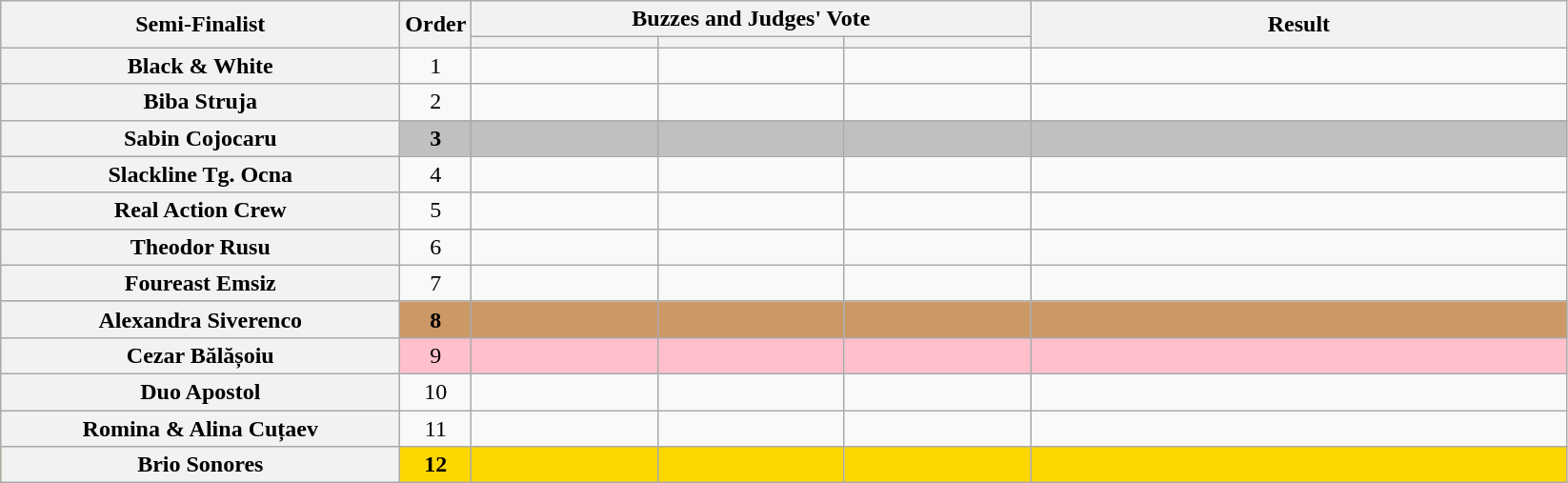<table class="wikitable plainrowheaders sortable" style="text-align:center;">
<tr>
<th scope="col" rowspan=2 class="unsortable" style="width:17em;">Semi-Finalist</th>
<th scope="col" rowspan=2 style="width:1em;">Order</th>
<th scope="col" colspan=3 class="unsortable" style="width:24em;">Buzzes and Judges' Vote</th>
<th scope="col" rowspan=2 style="width:23em;">Result</th>
</tr>
<tr>
<th scope="col" class="unsortable" style="width:6em;"></th>
<th scope="col" class="unsortable" style="width:6em;"></th>
<th scope="col" class="unsortable" style="width:6em;"></th>
</tr>
<tr>
<th scope="row">Black & White</th>
<td>1</td>
<td style="text-align:center;"></td>
<td style="text-align:center;"></td>
<td style="text-align:center;"></td>
<td></td>
</tr>
<tr>
<th scope="row">Biba Struja </th>
<td>2</td>
<td style="text-align:center;"></td>
<td style="text-align:center;"></td>
<td style="text-align:center;"></td>
<td></td>
</tr>
<tr style="background:silver;">
<th scope="row"><strong>Sabin Cojocaru</strong></th>
<td><strong>3</strong></td>
<td style="text-align:center;"></td>
<td style="text-align:center;"></td>
<td style="text-align:center;"></td>
<td><strong></strong></td>
</tr>
<tr>
<th scope="row">Slackline Tg. Ocna</th>
<td>4</td>
<td style="text-align:center;"></td>
<td style="text-align:center;"></td>
<td style="text-align:center;"></td>
<td></td>
</tr>
<tr>
<th scope="row">Real Action Crew</th>
<td>5</td>
<td style="text-align:center;"></td>
<td style="text-align:center;"></td>
<td style="text-align:center;"></td>
<td></td>
</tr>
<tr>
<th scope="row">Theodor Rusu</th>
<td>6</td>
<td style="text-align:center;"></td>
<td style="text-align:center;"></td>
<td style="text-align:center;"></td>
<td></td>
</tr>
<tr>
<th scope="row">Foureast Emsiz</th>
<td>7</td>
<td style="text-align:center;"></td>
<td style="text-align:center;"></td>
<td style="text-align:center;"></td>
<td></td>
</tr>
<tr style="background:#c96;">
<th scope="row"><strong>Alexandra Siverenco</strong></th>
<td><strong>8</strong></td>
<td style="text-align:center;"></td>
<td style="text-align:center;"></td>
<td style="text-align:center;"></td>
<td><strong></strong></td>
</tr>
<tr style="background:pink;">
<th scope="row">Cezar Bălășoiu</th>
<td>9</td>
<td style="text-align:center;"></td>
<td style="text-align:center;"></td>
<td style="text-align:center;"></td>
<td><strong></strong></td>
</tr>
<tr>
<th scope="row">Duo Apostol</th>
<td>10</td>
<td style="text-align:center;"></td>
<td style="text-align:center;"></td>
<td style="text-align:center;"></td>
<td></td>
</tr>
<tr>
<th scope="row">Romina & Alina Cuțaev</th>
<td>11</td>
<td style="text-align:center;"></td>
<td style="text-align:center;"></td>
<td style="text-align:center;"></td>
<td></td>
</tr>
<tr style="background:gold;">
<th scope="row"><strong>Brio Sonores</strong></th>
<td><strong>12</strong></td>
<td style="text-align:center;"></td>
<td style="text-align:center;"></td>
<td style="text-align:center;"></td>
<td><strong></strong></td>
</tr>
</table>
